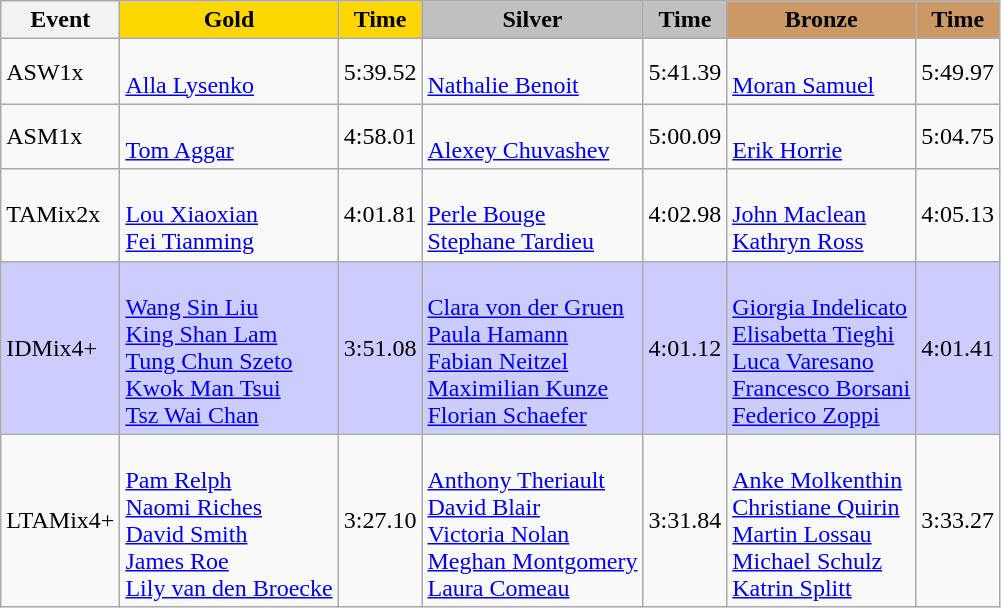<table class="wikitable">
<tr>
<th>Event</th>
<th style="text-align:center;background-color:gold;">Gold</th>
<th style="text-align:center;background-color:gold;">Time</th>
<th style="text-align:center;background-color:silver;">Silver</th>
<th style="text-align:center;background-color:silver;">Time</th>
<th style="text-align:center;background-color:#CC9966;">Bronze</th>
<th style="text-align:center;background-color:#CC9966;">Time</th>
</tr>
<tr>
<td>ASW1x</td>
<td><br><a href='#'>Alla Lysenko</a></td>
<td>5:39.52</td>
<td><br><a href='#'>Nathalie Benoit</a></td>
<td>5:41.39</td>
<td><br><a href='#'>Moran Samuel</a></td>
<td>5:49.97</td>
</tr>
<tr>
<td>ASM1x</td>
<td><br><a href='#'>Tom Aggar</a></td>
<td>4:58.01</td>
<td><br><a href='#'>Alexey Chuvashev</a></td>
<td>5:00.09</td>
<td><br><a href='#'>Erik Horrie</a></td>
<td>5:04.75</td>
</tr>
<tr>
<td>TAMix2x</td>
<td><br><a href='#'>Lou Xiaoxian</a><br><a href='#'>Fei Tianming</a></td>
<td>4:01.81</td>
<td><br><a href='#'>Perle Bouge</a><br><a href='#'>Stephane Tardieu</a></td>
<td>4:02.98</td>
<td><br><a href='#'>John Maclean</a><br><a href='#'>Kathryn Ross</a></td>
<td>4:05.13</td>
</tr>
<tr bgcolor=ccccff>
<td>IDMix4+</td>
<td><br><a href='#'>Wang Sin Liu</a><br><a href='#'>King Shan Lam</a><br><a href='#'>Tung Chun Szeto</a><br><a href='#'>Kwok Man Tsui</a><br><a href='#'>Tsz Wai Chan</a></td>
<td>3:51.08</td>
<td><br><a href='#'>Clara von der Gruen</a><br><a href='#'>Paula Hamann</a><br><a href='#'>Fabian Neitzel</a><br><a href='#'>Maximilian Kunze</a><br><a href='#'>Florian Schaefer</a></td>
<td>4:01.12</td>
<td><br><a href='#'>Giorgia Indelicato</a><br><a href='#'>Elisabetta Tieghi</a><br><a href='#'>Luca Varesano</a><br><a href='#'>Francesco Borsani</a><br><a href='#'>Federico Zoppi</a></td>
<td>4:01.41</td>
</tr>
<tr>
<td>LTAMix4+</td>
<td><br><a href='#'>Pam Relph</a><br><a href='#'>Naomi Riches</a><br><a href='#'>David Smith</a><br><a href='#'>James Roe</a><br><a href='#'>Lily van den Broecke</a></td>
<td>3:27.10</td>
<td><br><a href='#'>Anthony Theriault</a><br><a href='#'>David Blair</a><br><a href='#'>Victoria Nolan</a><br><a href='#'>Meghan Montgomery</a><br><a href='#'>Laura Comeau</a></td>
<td>3:31.84</td>
<td><br><a href='#'>Anke Molkenthin</a><br><a href='#'>Christiane Quirin</a><br><a href='#'>Martin Lossau</a><br><a href='#'>Michael Schulz</a><br><a href='#'>Katrin Splitt</a></td>
<td>3:33.27</td>
</tr>
</table>
